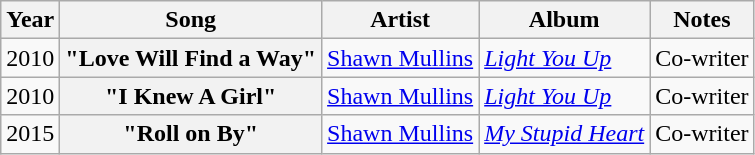<table class="wikitable">
<tr>
<th>Year</th>
<th>Song</th>
<th>Artist</th>
<th>Album</th>
<th>Notes</th>
</tr>
<tr>
<td>2010</td>
<th>"Love Will Find a Way"</th>
<td><a href='#'>Shawn Mullins</a></td>
<td><em><a href='#'>Light You Up</a></em></td>
<td>Co-writer</td>
</tr>
<tr>
<td>2010</td>
<th>"I Knew A Girl"</th>
<td><a href='#'>Shawn Mullins</a></td>
<td><em><a href='#'>Light You Up</a></em></td>
<td>Co-writer</td>
</tr>
<tr>
<td>2015</td>
<th>"Roll on By"</th>
<td><a href='#'>Shawn Mullins</a></td>
<td><em><a href='#'>My Stupid Heart</a></em></td>
<td>Co-writer</td>
</tr>
</table>
